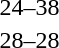<table style="text-align:center">
<tr>
<th width=200></th>
<th width=100></th>
<th width=200></th>
</tr>
<tr>
<td align=right></td>
<td>24–38</td>
<td align=left><strong></strong></td>
</tr>
<tr>
<td align=right></td>
<td>28–28</td>
<td align=left></td>
</tr>
<tr>
</tr>
</table>
